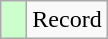<table class="wikitable" style="text-align: left;">
<tr>
<td width=10px bgcolor=#ccffcc></td>
<td>Record</td>
</tr>
</table>
